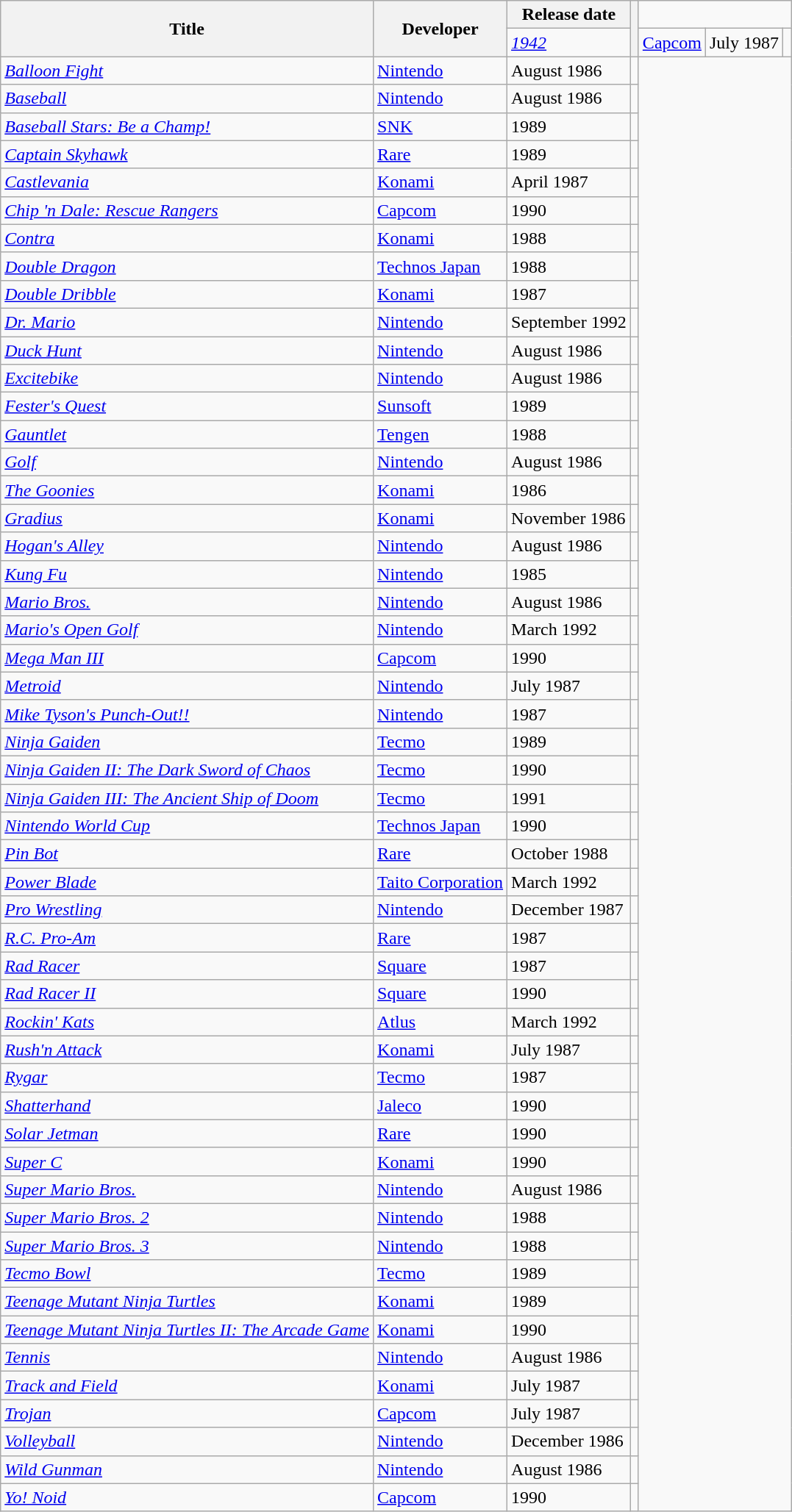<table class="wikitable plainrowheaders sortable">
<tr>
<th rowspan="2">Title</th>
<th rowspan="2">Developer</th>
<th colspan="1">Release date</th>
<th rowspan="2" class="unsortable"></th>
</tr>
<tr>
<td><em><a href='#'>1942</a></em></td>
<td><a href='#'>Capcom</a></td>
<td>July 1987</td>
<td></td>
</tr>
<tr>
<td><em><a href='#'>Balloon Fight</a></em></td>
<td><a href='#'>Nintendo</a></td>
<td>August 1986</td>
<td></td>
</tr>
<tr>
<td><em><a href='#'>Baseball</a></em></td>
<td><a href='#'>Nintendo</a></td>
<td>August 1986</td>
<td></td>
</tr>
<tr>
<td><em><a href='#'>Baseball Stars: Be a Champ!</a></em></td>
<td><a href='#'>SNK</a></td>
<td>1989</td>
<td></td>
</tr>
<tr>
<td><em><a href='#'>Captain Skyhawk</a></em></td>
<td><a href='#'>Rare</a></td>
<td>1989</td>
<td></td>
</tr>
<tr>
<td><em><a href='#'>Castlevania</a></em></td>
<td><a href='#'>Konami</a></td>
<td>April 1987</td>
<td></td>
</tr>
<tr>
<td><em><a href='#'>Chip 'n Dale: Rescue Rangers</a></em></td>
<td><a href='#'>Capcom</a></td>
<td>1990</td>
<td></td>
</tr>
<tr>
<td><em><a href='#'>Contra</a></em></td>
<td><a href='#'>Konami</a></td>
<td>1988</td>
<td></td>
</tr>
<tr>
<td><em><a href='#'>Double Dragon</a></em></td>
<td><a href='#'>Technos Japan</a></td>
<td>1988</td>
<td></td>
</tr>
<tr>
<td><em><a href='#'>Double Dribble</a></em></td>
<td><a href='#'>Konami</a></td>
<td>1987</td>
<td></td>
</tr>
<tr>
<td><em><a href='#'>Dr. Mario</a></em></td>
<td><a href='#'>Nintendo</a></td>
<td>September 1992</td>
<td></td>
</tr>
<tr>
<td><em><a href='#'>Duck Hunt</a></em></td>
<td><a href='#'>Nintendo</a></td>
<td>August 1986</td>
<td></td>
</tr>
<tr>
<td><em><a href='#'>Excitebike</a></em></td>
<td><a href='#'>Nintendo</a></td>
<td>August 1986</td>
<td></td>
</tr>
<tr>
<td><em><a href='#'>Fester's Quest</a></em></td>
<td><a href='#'>Sunsoft</a></td>
<td>1989</td>
<td></td>
</tr>
<tr>
<td><em><a href='#'>Gauntlet</a></em></td>
<td><a href='#'>Tengen</a></td>
<td>1988</td>
<td></td>
</tr>
<tr>
<td><em><a href='#'>Golf</a></em></td>
<td><a href='#'>Nintendo</a></td>
<td>August 1986</td>
<td></td>
</tr>
<tr>
<td><em><a href='#'>The Goonies</a></em></td>
<td><a href='#'>Konami</a></td>
<td>1986</td>
<td></td>
</tr>
<tr>
<td><em><a href='#'>Gradius</a></em></td>
<td><a href='#'>Konami</a></td>
<td>November 1986</td>
<td></td>
</tr>
<tr>
<td><em><a href='#'>Hogan's Alley</a></em></td>
<td><a href='#'>Nintendo</a></td>
<td>August 1986</td>
<td></td>
</tr>
<tr>
<td><em><a href='#'>Kung Fu</a></em></td>
<td><a href='#'>Nintendo</a></td>
<td>1985</td>
<td></td>
</tr>
<tr>
<td><em><a href='#'>Mario Bros.</a></em></td>
<td><a href='#'>Nintendo</a></td>
<td>August 1986</td>
<td></td>
</tr>
<tr>
<td><em><a href='#'>Mario's Open Golf</a></em></td>
<td><a href='#'>Nintendo</a></td>
<td>March 1992</td>
<td></td>
</tr>
<tr>
<td><em><a href='#'>Mega Man III</a></em></td>
<td><a href='#'>Capcom</a></td>
<td>1990</td>
<td></td>
</tr>
<tr>
<td><em><a href='#'>Metroid</a></em></td>
<td><a href='#'>Nintendo</a></td>
<td>July 1987</td>
<td></td>
</tr>
<tr>
<td><em><a href='#'>Mike Tyson's Punch-Out!!</a></em></td>
<td><a href='#'>Nintendo</a></td>
<td>1987</td>
<td></td>
</tr>
<tr>
<td><em><a href='#'>Ninja Gaiden</a></em></td>
<td><a href='#'>Tecmo</a></td>
<td>1989</td>
<td></td>
</tr>
<tr>
<td><em><a href='#'>Ninja Gaiden II: The Dark Sword of Chaos</a></em></td>
<td><a href='#'>Tecmo</a></td>
<td>1990</td>
<td></td>
</tr>
<tr>
<td><em><a href='#'>Ninja Gaiden III: The Ancient Ship of Doom</a></em></td>
<td><a href='#'>Tecmo</a></td>
<td>1991</td>
<td></td>
</tr>
<tr>
<td><em><a href='#'>Nintendo World Cup</a></em></td>
<td><a href='#'>Technos Japan</a></td>
<td>1990</td>
<td></td>
</tr>
<tr>
<td><em><a href='#'>Pin Bot</a></em></td>
<td><a href='#'>Rare</a></td>
<td>October 1988</td>
<td></td>
</tr>
<tr>
<td><em><a href='#'>Power Blade</a></em></td>
<td><a href='#'>Taito Corporation</a></td>
<td>March 1992</td>
<td></td>
</tr>
<tr>
<td><em><a href='#'>Pro Wrestling</a></em></td>
<td><a href='#'>Nintendo</a></td>
<td>December 1987</td>
<td></td>
</tr>
<tr>
<td><em><a href='#'>R.C. Pro-Am</a></em></td>
<td><a href='#'>Rare</a></td>
<td>1987</td>
<td></td>
</tr>
<tr>
<td><em><a href='#'>Rad Racer</a></em></td>
<td><a href='#'>Square</a></td>
<td>1987</td>
<td></td>
</tr>
<tr>
<td><em><a href='#'>Rad Racer II</a></em></td>
<td><a href='#'>Square</a></td>
<td>1990</td>
<td></td>
</tr>
<tr>
<td><em><a href='#'>Rockin' Kats</a></em></td>
<td><a href='#'>Atlus</a></td>
<td>March 1992</td>
<td></td>
</tr>
<tr>
<td><em><a href='#'>Rush'n Attack</a></em></td>
<td><a href='#'>Konami</a></td>
<td>July 1987</td>
<td></td>
</tr>
<tr>
<td><em><a href='#'>Rygar</a></em></td>
<td><a href='#'>Tecmo</a></td>
<td>1987</td>
<td></td>
</tr>
<tr>
<td><em><a href='#'>Shatterhand</a></em></td>
<td><a href='#'>Jaleco</a></td>
<td>1990</td>
<td></td>
</tr>
<tr>
<td><em><a href='#'>Solar Jetman</a></em></td>
<td><a href='#'>Rare</a></td>
<td>1990</td>
<td></td>
</tr>
<tr>
<td><em><a href='#'>Super C</a></em></td>
<td><a href='#'>Konami</a></td>
<td>1990</td>
<td></td>
</tr>
<tr>
<td><em><a href='#'>Super Mario Bros.</a></em></td>
<td><a href='#'>Nintendo</a></td>
<td>August 1986</td>
<td></td>
</tr>
<tr>
<td><em><a href='#'>Super Mario Bros. 2</a></em></td>
<td><a href='#'>Nintendo</a></td>
<td>1988</td>
<td></td>
</tr>
<tr>
<td><em><a href='#'>Super Mario Bros. 3</a></em></td>
<td><a href='#'>Nintendo</a></td>
<td>1988</td>
<td></td>
</tr>
<tr>
<td><em><a href='#'>Tecmo Bowl</a></em></td>
<td><a href='#'>Tecmo</a></td>
<td>1989</td>
<td></td>
</tr>
<tr>
<td><em><a href='#'>Teenage Mutant Ninja Turtles</a></em></td>
<td><a href='#'>Konami</a></td>
<td>1989</td>
<td></td>
</tr>
<tr>
<td><em><a href='#'>Teenage Mutant Ninja Turtles II: The Arcade Game</a></em></td>
<td><a href='#'>Konami</a></td>
<td>1990</td>
<td></td>
</tr>
<tr>
<td><em><a href='#'>Tennis</a></em></td>
<td><a href='#'>Nintendo</a></td>
<td>August 1986</td>
<td></td>
</tr>
<tr>
<td><em><a href='#'>Track and Field</a></em></td>
<td><a href='#'>Konami</a></td>
<td>July 1987</td>
<td></td>
</tr>
<tr>
<td><em><a href='#'>Trojan</a></em></td>
<td><a href='#'>Capcom</a></td>
<td>July 1987</td>
<td></td>
</tr>
<tr>
<td><em><a href='#'>Volleyball</a></em></td>
<td><a href='#'>Nintendo</a></td>
<td>December 1986</td>
<td></td>
</tr>
<tr>
<td><em><a href='#'>Wild Gunman</a></em></td>
<td><a href='#'>Nintendo</a></td>
<td>August 1986</td>
<td></td>
</tr>
<tr>
<td><em><a href='#'>Yo! Noid</a></em></td>
<td><a href='#'>Capcom</a></td>
<td>1990</td>
<td></td>
</tr>
</table>
